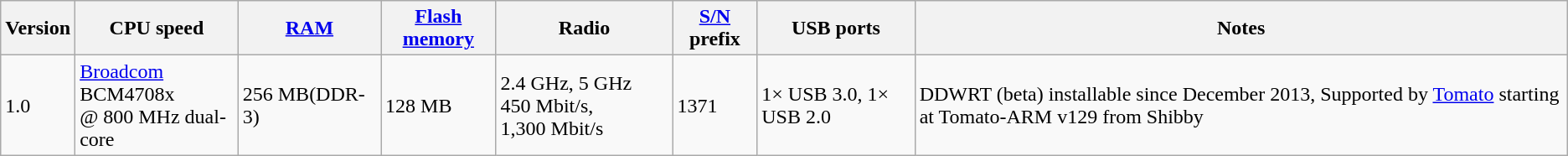<table class="wikitable">
<tr>
<th>Version</th>
<th>CPU speed</th>
<th><a href='#'>RAM</a></th>
<th><a href='#'>Flash memory</a></th>
<th>Radio</th>
<th><a href='#'>S/N</a> prefix</th>
<th>USB ports</th>
<th>Notes</th>
</tr>
<tr>
<td>1.0</td>
<td><a href='#'>Broadcom</a> BCM4708x<br>@ 800 MHz dual-core</td>
<td>256 MB(DDR-3)</td>
<td>128 MB</td>
<td>2.4 GHz, 5 GHz<br>450 Mbit/s, 1,300 Mbit/s</td>
<td>1371</td>
<td>1× USB 3.0, 1× USB 2.0</td>
<td>DDWRT (beta) installable since December 2013, Supported by <a href='#'>Tomato</a> starting at Tomato-ARM v129 from Shibby</td>
</tr>
</table>
